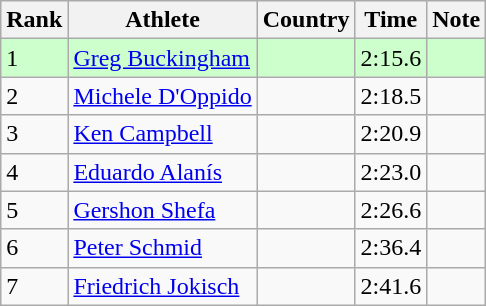<table class="wikitable sortable">
<tr>
<th>Rank</th>
<th>Athlete</th>
<th>Country</th>
<th>Time</th>
<th>Note</th>
</tr>
<tr bgcolor=#CCFFCC>
<td>1</td>
<td><a href='#'>Greg Buckingham</a></td>
<td></td>
<td>2:15.6</td>
<td></td>
</tr>
<tr>
<td>2</td>
<td><a href='#'>Michele D'Oppido</a></td>
<td></td>
<td>2:18.5</td>
<td></td>
</tr>
<tr>
<td>3</td>
<td><a href='#'>Ken Campbell</a></td>
<td></td>
<td>2:20.9</td>
<td></td>
</tr>
<tr>
<td>4</td>
<td><a href='#'>Eduardo Alanís</a></td>
<td></td>
<td>2:23.0</td>
<td></td>
</tr>
<tr>
<td>5</td>
<td><a href='#'>Gershon Shefa</a></td>
<td></td>
<td>2:26.6</td>
<td></td>
</tr>
<tr>
<td>6</td>
<td><a href='#'>Peter Schmid</a></td>
<td></td>
<td>2:36.4</td>
<td></td>
</tr>
<tr>
<td>7</td>
<td><a href='#'>Friedrich Jokisch</a></td>
<td></td>
<td>2:41.6</td>
<td></td>
</tr>
</table>
